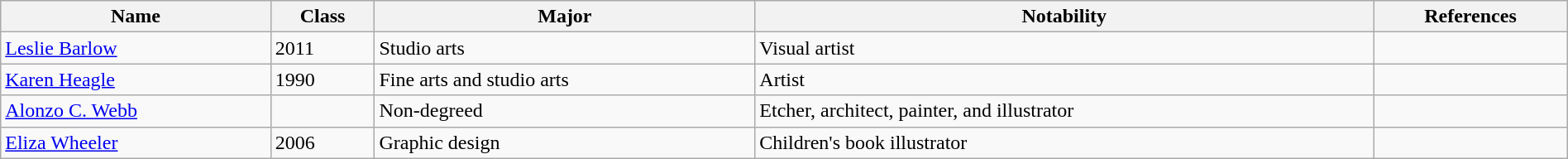<table class="wikitable sortable" style="width:100%;">
<tr>
<th>Name</th>
<th>Class</th>
<th>Major</th>
<th>Notability</th>
<th>References</th>
</tr>
<tr>
<td><a href='#'>Leslie Barlow</a></td>
<td>2011</td>
<td>Studio arts</td>
<td>Visual artist</td>
<td></td>
</tr>
<tr>
<td><a href='#'>Karen Heagle</a></td>
<td>1990</td>
<td>Fine arts and studio arts</td>
<td>Artist</td>
<td></td>
</tr>
<tr>
<td><a href='#'>Alonzo C. Webb</a></td>
<td></td>
<td>Non-degreed</td>
<td>Etcher, architect, painter, and illustrator</td>
<td></td>
</tr>
<tr>
<td><a href='#'>Eliza Wheeler</a></td>
<td>2006</td>
<td>Graphic design</td>
<td>Children's book illustrator</td>
<td></td>
</tr>
</table>
